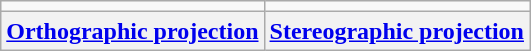<table class=wikitable>
<tr align=center>
<td></td>
<td></td>
</tr>
<tr>
<th><a href='#'>Orthographic projection</a></th>
<th colspan=1><a href='#'>Stereographic projection</a></th>
</tr>
</table>
